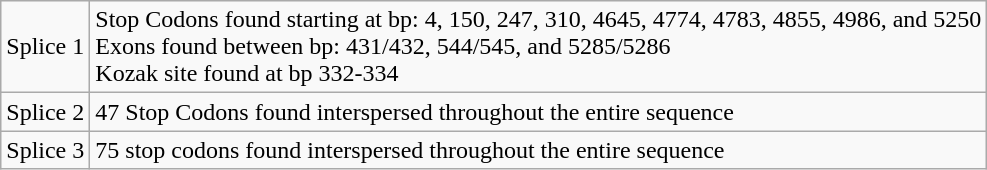<table class="wikitable">
<tr>
<td>Splice 1</td>
<td>Stop Codons found starting at  bp: 4, 150, 247, 310, 4645, 4774, 4783, 4855, 4986, and 5250<br>Exons found between bp: 431/432,  544/545, and 5285/5286<br>Kozak site found at bp 332-334</td>
</tr>
<tr>
<td>Splice 2</td>
<td>47 Stop Codons found  interspersed throughout the entire sequence</td>
</tr>
<tr>
<td>Splice 3</td>
<td>75 stop codons found  interspersed throughout the entire sequence</td>
</tr>
</table>
